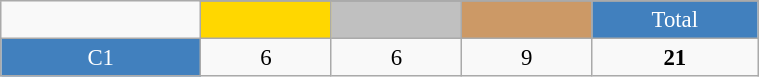<table class="wikitable"  style="font-size:95%; text-align:center; border:gray solid 1px; width:40%;">
<tr>
<td rowspan="2" style="width:3%;"></td>
</tr>
<tr>
<td style="width:2%;" bgcolor=gold></td>
<td style="width:2%;" bgcolor=silver></td>
<td style="width:2%;" bgcolor=cc9966></td>
<td style="width:2%; background-color:#4180be; color:white;">Total</td>
</tr>
<tr>
<td style="background-color:#4180be; color:white;">C1</td>
<td>6</td>
<td>6</td>
<td>9</td>
<td><strong>21</strong></td>
</tr>
</table>
